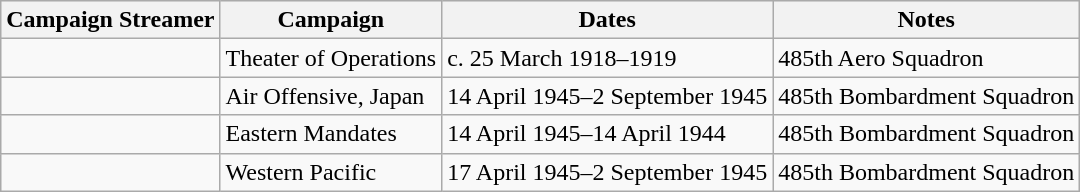<table class="wikitable">
<tr style="background:#efefef;">
<th>Campaign Streamer</th>
<th>Campaign</th>
<th>Dates</th>
<th>Notes</th>
</tr>
<tr>
<td></td>
<td>Theater of Operations</td>
<td>c. 25 March 1918–1919</td>
<td>485th Aero Squadron</td>
</tr>
<tr>
<td></td>
<td>Air Offensive, Japan</td>
<td>14 April 1945–2 September 1945</td>
<td>485th Bombardment Squadron</td>
</tr>
<tr>
<td></td>
<td>Eastern Mandates</td>
<td>14 April 1945–14 April 1944</td>
<td>485th Bombardment Squadron</td>
</tr>
<tr>
<td></td>
<td>Western Pacific</td>
<td>17 April 1945–2 September 1945</td>
<td>485th Bombardment Squadron</td>
</tr>
</table>
